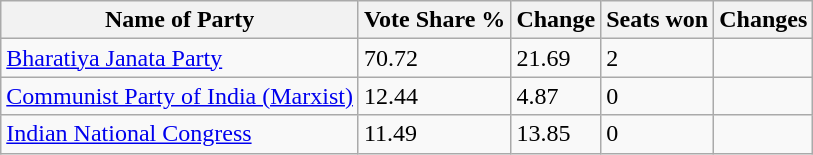<table class="wikitable sortable">
<tr>
<th>Name of Party</th>
<th>Vote Share %</th>
<th>Change</th>
<th>Seats won</th>
<th>Changes</th>
</tr>
<tr>
<td><a href='#'>Bharatiya Janata Party</a></td>
<td>70.72</td>
<td> 21.69</td>
<td>2</td>
<td></td>
</tr>
<tr>
<td><a href='#'>Communist Party of India (Marxist)</a></td>
<td>12.44</td>
<td> 4.87</td>
<td>0</td>
<td></td>
</tr>
<tr>
<td><a href='#'>Indian National Congress</a></td>
<td>11.49</td>
<td> 13.85</td>
<td>0</td>
<td></td>
</tr>
</table>
